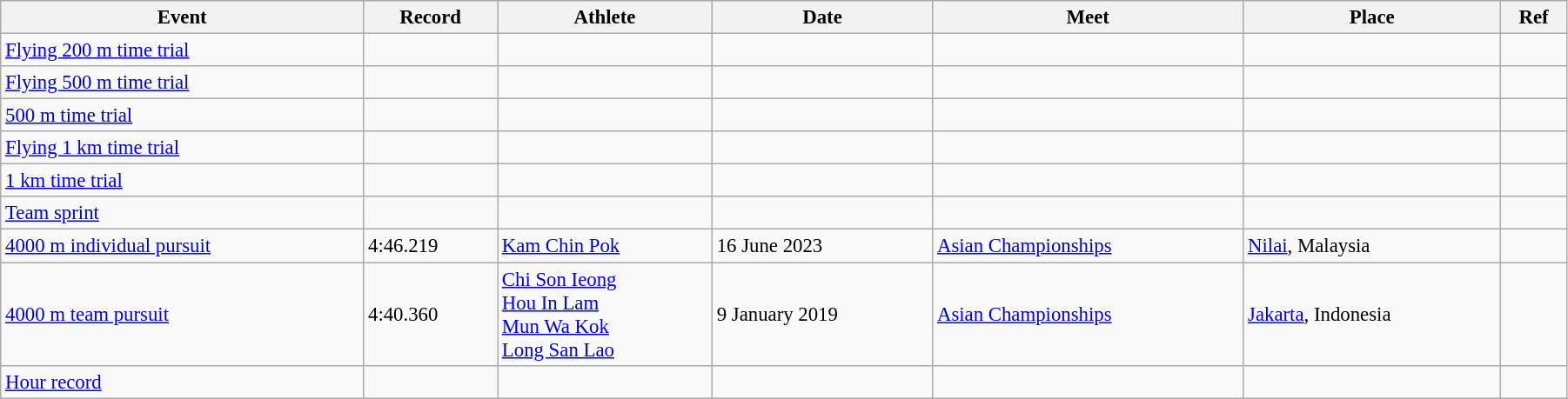<table class="wikitable" style="font-size:95%; width: 95%;">
<tr>
<th>Event</th>
<th>Record</th>
<th>Athlete</th>
<th>Date</th>
<th>Meet</th>
<th>Place</th>
<th>Ref</th>
</tr>
<tr>
<td><a href='#'>Flying 200 m time trial</a></td>
<td></td>
<td></td>
<td></td>
<td></td>
<td></td>
<td></td>
</tr>
<tr>
<td><a href='#'>Flying 500 m time trial</a></td>
<td></td>
<td></td>
<td></td>
<td></td>
<td></td>
<td></td>
</tr>
<tr>
<td><a href='#'>500 m time trial</a></td>
<td></td>
<td></td>
<td></td>
<td></td>
<td></td>
<td></td>
</tr>
<tr>
<td><a href='#'>Flying 1 km time trial</a></td>
<td></td>
<td></td>
<td></td>
<td></td>
<td></td>
<td></td>
</tr>
<tr>
<td><a href='#'>1 km time trial</a></td>
<td></td>
<td></td>
<td></td>
<td></td>
<td></td>
<td></td>
</tr>
<tr>
<td><a href='#'>Team sprint</a></td>
<td></td>
<td></td>
<td></td>
<td></td>
<td></td>
<td></td>
</tr>
<tr>
<td><a href='#'>4000 m individual pursuit</a></td>
<td>4:46.219</td>
<td><a href='#'>Kam Chin Pok</a></td>
<td>16 June 2023</td>
<td><a href='#'>Asian Championships</a></td>
<td><a href='#'>Nilai</a>, Malaysia</td>
<td></td>
</tr>
<tr>
<td><a href='#'>4000 m team pursuit</a></td>
<td>4:40.360</td>
<td><a href='#'>Chi Son Ieong</a><br><a href='#'>Hou In Lam</a><br><a href='#'>Mun Wa Kok</a><br><a href='#'>Long San Lao</a></td>
<td>9 January 2019</td>
<td><a href='#'>Asian Championships</a></td>
<td><a href='#'>Jakarta</a>, Indonesia</td>
<td></td>
</tr>
<tr>
<td><a href='#'>Hour record</a></td>
<td></td>
<td></td>
<td></td>
<td></td>
<td></td>
<td></td>
</tr>
</table>
